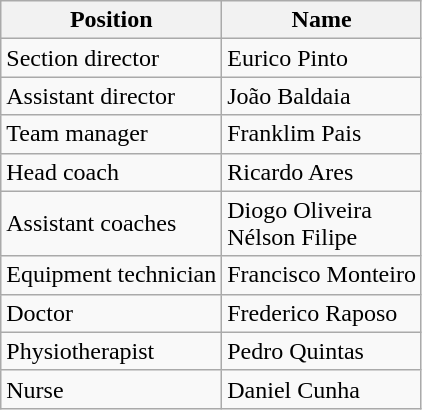<table class="wikitable">
<tr>
<th>Position</th>
<th>Name</th>
</tr>
<tr>
<td>Section director</td>
<td> Eurico Pinto</td>
</tr>
<tr>
<td>Assistant director</td>
<td> João Baldaia</td>
</tr>
<tr>
<td>Team manager</td>
<td> Franklim Pais</td>
</tr>
<tr>
<td>Head coach</td>
<td> Ricardo Ares</td>
</tr>
<tr>
<td>Assistant coaches</td>
<td> Diogo Oliveira<br>  Nélson Filipe</td>
</tr>
<tr>
<td>Equipment technician</td>
<td> Francisco Monteiro</td>
</tr>
<tr>
<td>Doctor</td>
<td> Frederico Raposo</td>
</tr>
<tr>
<td>Physiotherapist</td>
<td> Pedro Quintas</td>
</tr>
<tr>
<td>Nurse</td>
<td> Daniel Cunha</td>
</tr>
</table>
